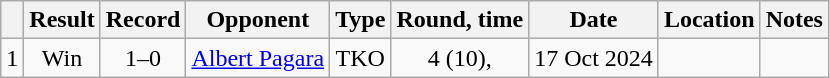<table class="wikitable" style="text-align:center">
<tr>
<th></th>
<th>Result</th>
<th>Record</th>
<th>Opponent</th>
<th>Type</th>
<th>Round, time</th>
<th>Date</th>
<th>Location</th>
<th>Notes</th>
</tr>
<tr>
<td>1</td>
<td>Win</td>
<td>1–0</td>
<td style="text-align:left;"><a href='#'>Albert Pagara</a></td>
<td>TKO</td>
<td>4 (10), </td>
<td>17 Oct 2024</td>
<td style="text-align:left;"></td>
<td style="text-align:left;"></td>
</tr>
</table>
